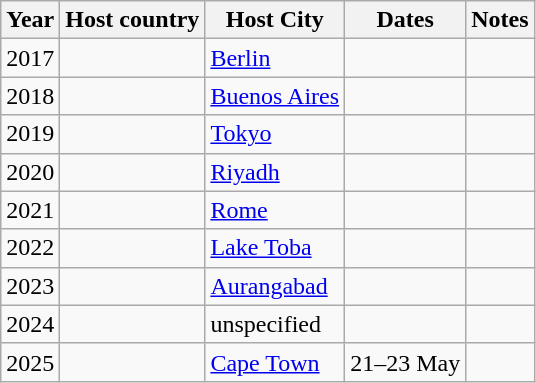<table class="wikitable plainrowheaders sortable">
<tr>
<th>Year</th>
<th>Host country</th>
<th>Host City</th>
<th>Dates</th>
<th>Notes</th>
</tr>
<tr>
<td>2017</td>
<td></td>
<td><a href='#'>Berlin</a></td>
<td></td>
<td></td>
</tr>
<tr>
<td>2018</td>
<td></td>
<td><a href='#'>Buenos Aires</a></td>
<td></td>
<td></td>
</tr>
<tr>
<td>2019</td>
<td></td>
<td><a href='#'>Tokyo</a></td>
<td></td>
<td></td>
</tr>
<tr>
<td>2020</td>
<td></td>
<td><a href='#'>Riyadh</a></td>
<td></td>
<td></td>
</tr>
<tr>
<td>2021</td>
<td></td>
<td><a href='#'>Rome</a></td>
<td></td>
<td></td>
</tr>
<tr>
<td>2022</td>
<td></td>
<td><a href='#'>Lake Toba</a></td>
<td></td>
<td></td>
</tr>
<tr>
<td>2023</td>
<td></td>
<td><a href='#'>Aurangabad</a></td>
<td></td>
<td></td>
</tr>
<tr>
<td>2024</td>
<td></td>
<td>unspecified</td>
<td></td>
<td></td>
</tr>
<tr>
<td>2025</td>
<td></td>
<td><a href='#'>Cape Town</a></td>
<td>21–23 May</td>
<td></td>
</tr>
</table>
